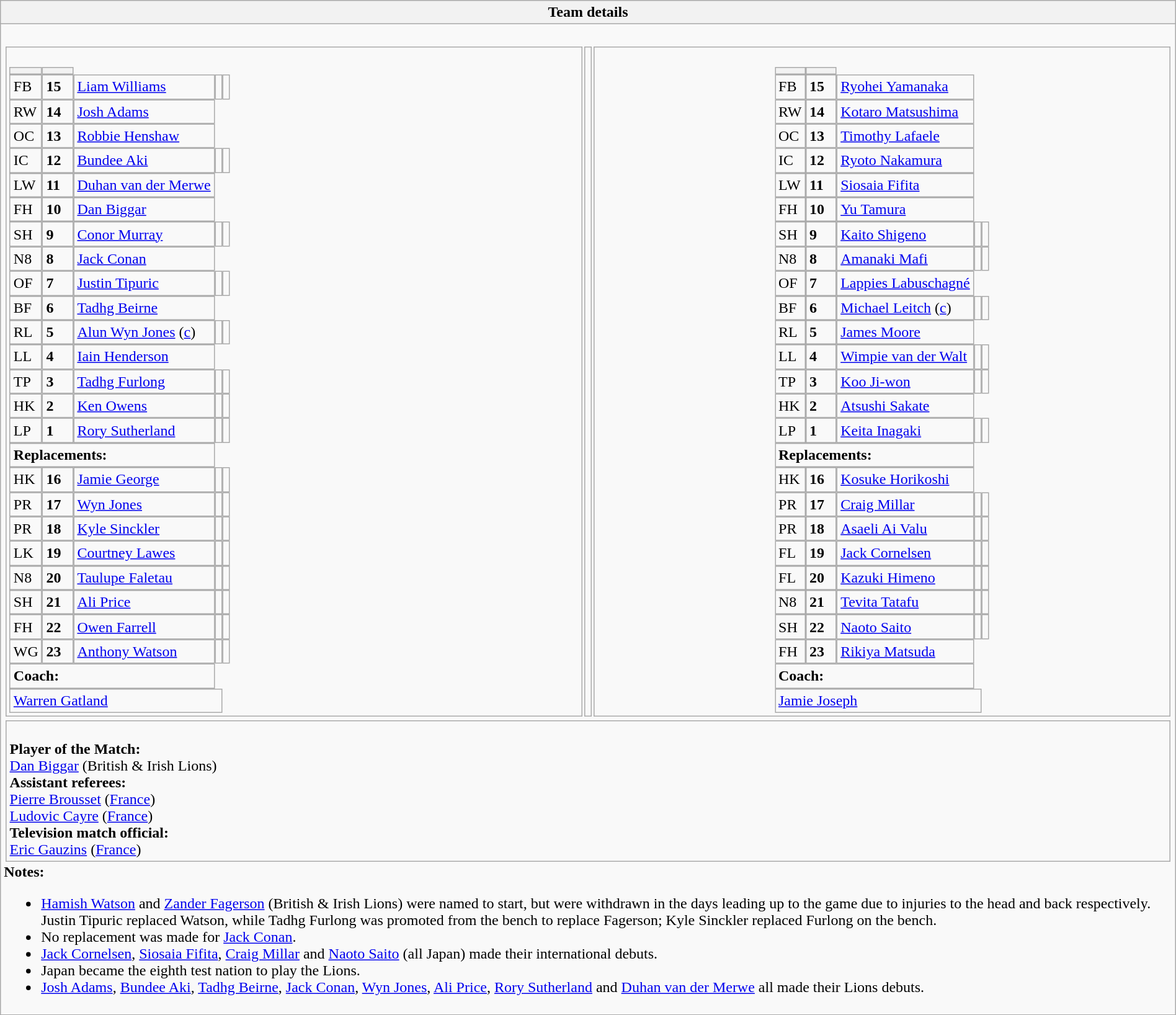<table style="width:100%" class="wikitable collapsible collapsed">
<tr>
<th>Team details</th>
</tr>
<tr>
<td><br><table style="width:100%">
<tr>
<td style="vertical-align:top;width:50%"><br><table cellspacing="0" cellpadding="0">
<tr>
<th width="25"></th>
<th width="25"></th>
</tr>
<tr>
<td>FB</td>
<td><strong>15</strong></td>
<td> <a href='#'>Liam Williams</a></td>
<td></td>
<td></td>
</tr>
<tr>
<td>RW</td>
<td><strong>14</strong></td>
<td> <a href='#'>Josh Adams</a></td>
</tr>
<tr>
<td>OC</td>
<td><strong>13</strong></td>
<td> <a href='#'>Robbie Henshaw</a></td>
</tr>
<tr>
<td>IC</td>
<td><strong>12</strong></td>
<td> <a href='#'>Bundee Aki</a></td>
<td></td>
<td></td>
</tr>
<tr>
<td>LW</td>
<td><strong>11</strong></td>
<td> <a href='#'>Duhan van der Merwe</a></td>
</tr>
<tr>
<td>FH</td>
<td><strong>10</strong></td>
<td> <a href='#'>Dan Biggar</a></td>
</tr>
<tr>
<td>SH</td>
<td><strong>9</strong></td>
<td> <a href='#'>Conor Murray</a></td>
<td></td>
<td></td>
</tr>
<tr>
<td>N8</td>
<td><strong>8</strong></td>
<td> <a href='#'>Jack Conan</a></td>
</tr>
<tr>
<td>OF</td>
<td><strong>7</strong></td>
<td> <a href='#'>Justin Tipuric</a></td>
<td></td>
<td></td>
</tr>
<tr>
<td>BF</td>
<td><strong>6</strong></td>
<td> <a href='#'>Tadhg Beirne</a></td>
</tr>
<tr>
<td>RL</td>
<td><strong>5</strong></td>
<td> <a href='#'>Alun Wyn Jones</a> (<a href='#'>c</a>)</td>
<td></td>
<td></td>
</tr>
<tr>
<td>LL</td>
<td><strong>4</strong></td>
<td> <a href='#'>Iain Henderson</a></td>
</tr>
<tr>
<td>TP</td>
<td><strong>3</strong></td>
<td> <a href='#'>Tadhg Furlong</a></td>
<td></td>
<td></td>
</tr>
<tr>
<td>HK</td>
<td><strong>2</strong></td>
<td> <a href='#'>Ken Owens</a></td>
<td></td>
<td></td>
</tr>
<tr>
<td>LP</td>
<td><strong>1</strong></td>
<td> <a href='#'>Rory Sutherland</a></td>
<td></td>
<td></td>
</tr>
<tr>
<td colspan=3><strong>Replacements:</strong></td>
</tr>
<tr>
<td>HK</td>
<td><strong>16</strong></td>
<td> <a href='#'>Jamie George</a></td>
<td></td>
<td></td>
</tr>
<tr>
<td>PR</td>
<td><strong>17</strong></td>
<td> <a href='#'>Wyn Jones</a></td>
<td></td>
<td></td>
</tr>
<tr>
<td>PR</td>
<td><strong>18</strong></td>
<td> <a href='#'>Kyle Sinckler</a></td>
<td></td>
<td></td>
</tr>
<tr>
<td>LK</td>
<td><strong>19</strong></td>
<td> <a href='#'>Courtney Lawes</a></td>
<td></td>
<td></td>
</tr>
<tr>
<td>N8</td>
<td><strong>20</strong></td>
<td> <a href='#'>Taulupe Faletau</a></td>
<td></td>
<td></td>
</tr>
<tr>
<td>SH</td>
<td><strong>21</strong></td>
<td> <a href='#'>Ali Price</a></td>
<td></td>
<td></td>
</tr>
<tr>
<td>FH</td>
<td><strong>22</strong></td>
<td> <a href='#'>Owen Farrell</a></td>
<td></td>
<td></td>
</tr>
<tr>
<td>WG</td>
<td><strong>23</strong></td>
<td> <a href='#'>Anthony Watson</a></td>
<td></td>
<td></td>
</tr>
<tr>
<td colspan=3><strong>Coach:</strong></td>
</tr>
<tr>
<td colspan="4"> <a href='#'>Warren Gatland</a></td>
</tr>
</table>
</td>
<td valign=top></td>
<td style="vertical-align:top;width:50%"><br><table cellspacing="0" cellpadding="0" style="margin:auto">
<tr>
<th width="25"></th>
<th width="25"></th>
</tr>
<tr>
<td>FB</td>
<td><strong>15</strong></td>
<td><a href='#'>Ryohei Yamanaka</a></td>
</tr>
<tr>
<td>RW</td>
<td><strong>14</strong></td>
<td><a href='#'>Kotaro Matsushima</a></td>
</tr>
<tr>
<td>OC</td>
<td><strong>13</strong></td>
<td><a href='#'>Timothy Lafaele</a></td>
</tr>
<tr>
<td>IC</td>
<td><strong>12</strong></td>
<td><a href='#'>Ryoto Nakamura</a></td>
</tr>
<tr>
<td>LW</td>
<td><strong>11</strong></td>
<td><a href='#'>Siosaia Fifita</a></td>
</tr>
<tr>
<td>FH</td>
<td><strong>10</strong></td>
<td><a href='#'>Yu Tamura</a></td>
</tr>
<tr>
<td>SH</td>
<td><strong>9</strong></td>
<td><a href='#'>Kaito Shigeno</a></td>
<td></td>
<td></td>
</tr>
<tr>
<td>N8</td>
<td><strong>8</strong></td>
<td><a href='#'>Amanaki Mafi</a></td>
<td></td>
<td></td>
</tr>
<tr>
<td>OF</td>
<td><strong>7</strong></td>
<td><a href='#'>Lappies Labuschagné</a></td>
</tr>
<tr>
<td>BF</td>
<td><strong>6</strong></td>
<td><a href='#'>Michael Leitch</a> (<a href='#'>c</a>)</td>
<td></td>
<td></td>
</tr>
<tr>
<td>RL</td>
<td><strong>5</strong></td>
<td><a href='#'>James Moore</a></td>
</tr>
<tr>
<td>LL</td>
<td><strong>4</strong></td>
<td><a href='#'>Wimpie van der Walt</a></td>
<td></td>
<td></td>
</tr>
<tr>
<td>TP</td>
<td><strong>3</strong></td>
<td><a href='#'>Koo Ji-won</a></td>
<td></td>
<td></td>
</tr>
<tr>
<td>HK</td>
<td><strong>2</strong></td>
<td><a href='#'>Atsushi Sakate</a></td>
</tr>
<tr>
<td>LP</td>
<td><strong>1</strong></td>
<td><a href='#'>Keita Inagaki</a></td>
<td></td>
<td></td>
</tr>
<tr>
<td colspan=3><strong>Replacements:</strong></td>
</tr>
<tr>
<td>HK</td>
<td><strong>16</strong></td>
<td><a href='#'>Kosuke Horikoshi</a></td>
</tr>
<tr>
<td>PR</td>
<td><strong>17</strong></td>
<td><a href='#'>Craig Millar</a></td>
<td></td>
<td></td>
</tr>
<tr>
<td>PR</td>
<td><strong>18</strong></td>
<td><a href='#'>Asaeli Ai Valu</a></td>
<td></td>
<td></td>
</tr>
<tr>
<td>FL</td>
<td><strong>19</strong></td>
<td><a href='#'>Jack Cornelsen</a></td>
<td></td>
<td></td>
</tr>
<tr>
<td>FL</td>
<td><strong>20</strong></td>
<td><a href='#'>Kazuki Himeno</a></td>
<td></td>
<td></td>
</tr>
<tr>
<td>N8</td>
<td><strong>21</strong></td>
<td><a href='#'>Tevita Tatafu</a></td>
<td></td>
<td></td>
</tr>
<tr>
<td>SH</td>
<td><strong>22</strong></td>
<td><a href='#'>Naoto Saito</a></td>
<td></td>
<td></td>
</tr>
<tr>
<td>FH</td>
<td><strong>23</strong></td>
<td><a href='#'>Rikiya Matsuda</a></td>
</tr>
<tr>
<td colspan=3><strong>Coach:</strong></td>
</tr>
<tr>
<td colspan="4"> <a href='#'>Jamie Joseph</a></td>
</tr>
</table>
</td>
</tr>
</table>
<table style="width:100%">
<tr>
<td><br><strong>Player of the Match:</strong>
<br><a href='#'>Dan Biggar</a> (British & Irish Lions)<br><strong>Assistant referees:</strong>
<br><a href='#'>Pierre Brousset</a> (<a href='#'>France</a>)
<br><a href='#'>Ludovic Cayre</a> (<a href='#'>France</a>)
<br><strong>Television match official:</strong>
<br><a href='#'>Eric Gauzins</a> (<a href='#'>France</a>)</td>
</tr>
</table>
<strong>Notes:</strong><ul><li><a href='#'>Hamish Watson</a> and <a href='#'>Zander Fagerson</a> (British & Irish Lions) were named to start, but were withdrawn in the days leading up to the game due to injuries to the head and back respectively. Justin Tipuric replaced Watson, while Tadhg Furlong was promoted from the bench to replace Fagerson; Kyle Sinckler replaced Furlong on the bench.</li><li>No replacement was made for <a href='#'>Jack Conan</a>.</li><li><a href='#'>Jack Cornelsen</a>, <a href='#'>Siosaia Fifita</a>, <a href='#'>Craig Millar</a> and <a href='#'>Naoto Saito</a> (all Japan) made their international debuts.</li><li>Japan became the eighth test nation to play the Lions.</li><li><a href='#'>Josh Adams</a>, <a href='#'>Bundee Aki</a>, <a href='#'>Tadhg Beirne</a>, <a href='#'>Jack Conan</a>, <a href='#'>Wyn Jones</a>, <a href='#'>Ali Price</a>, <a href='#'>Rory Sutherland</a> and <a href='#'>Duhan van der Merwe</a> all made their Lions debuts.</li></ul></td>
</tr>
</table>
